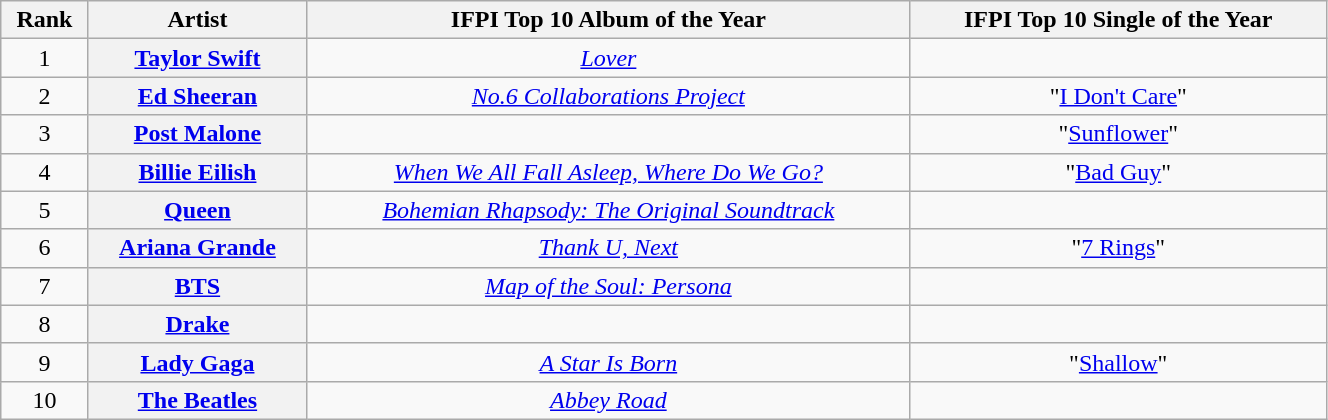<table class="wikitable unsortable plainrowheaders" style="text-align:center; width:70%">
<tr>
<th>Rank</th>
<th>Artist</th>
<th>IFPI Top 10 Album of the Year</th>
<th>IFPI Top 10 Single of the Year</th>
</tr>
<tr>
<td>1</td>
<th scope="row"><a href='#'>Taylor Swift</a></th>
<td><em><a href='#'>Lover</a></em> </td>
<td></td>
</tr>
<tr>
<td>2</td>
<th scope="row"><a href='#'>Ed Sheeran</a></th>
<td><em><a href='#'>No.6 Collaborations Project</a></em> </td>
<td>"<a href='#'>I Don't Care</a>" </td>
</tr>
<tr>
<td>3</td>
<th scope="row"><a href='#'>Post Malone</a></th>
<td></td>
<td>"<a href='#'>Sunflower</a>" </td>
</tr>
<tr>
<td>4</td>
<th scope="row"><a href='#'>Billie Eilish</a></th>
<td><em><a href='#'>When We All Fall Asleep, Where Do We Go?</a></em> </td>
<td>"<a href='#'>Bad Guy</a>" </td>
</tr>
<tr>
<td>5</td>
<th scope="row"><a href='#'>Queen</a></th>
<td><em><a href='#'>Bohemian Rhapsody: The Original Soundtrack</a></em> </td>
<td></td>
</tr>
<tr>
<td>6</td>
<th scope="row"><a href='#'>Ariana Grande</a></th>
<td><em><a href='#'>Thank U, Next</a></em> </td>
<td>"<a href='#'>7 Rings</a>" </td>
</tr>
<tr>
<td>7</td>
<th scope="row"><a href='#'>BTS</a></th>
<td><em><a href='#'>Map of the Soul: Persona</a></em> </td>
<td></td>
</tr>
<tr>
<td>8</td>
<th scope="row"><a href='#'>Drake</a></th>
<td></td>
<td></td>
</tr>
<tr>
<td>9</td>
<th scope="row"><a href='#'>Lady Gaga</a></th>
<td><em><a href='#'>A Star Is Born</a></em> </td>
<td>"<a href='#'>Shallow</a>" </td>
</tr>
<tr>
<td>10</td>
<th scope="row"><a href='#'>The Beatles</a></th>
<td><em><a href='#'>Abbey Road</a></em> </td>
<td></td>
</tr>
</table>
